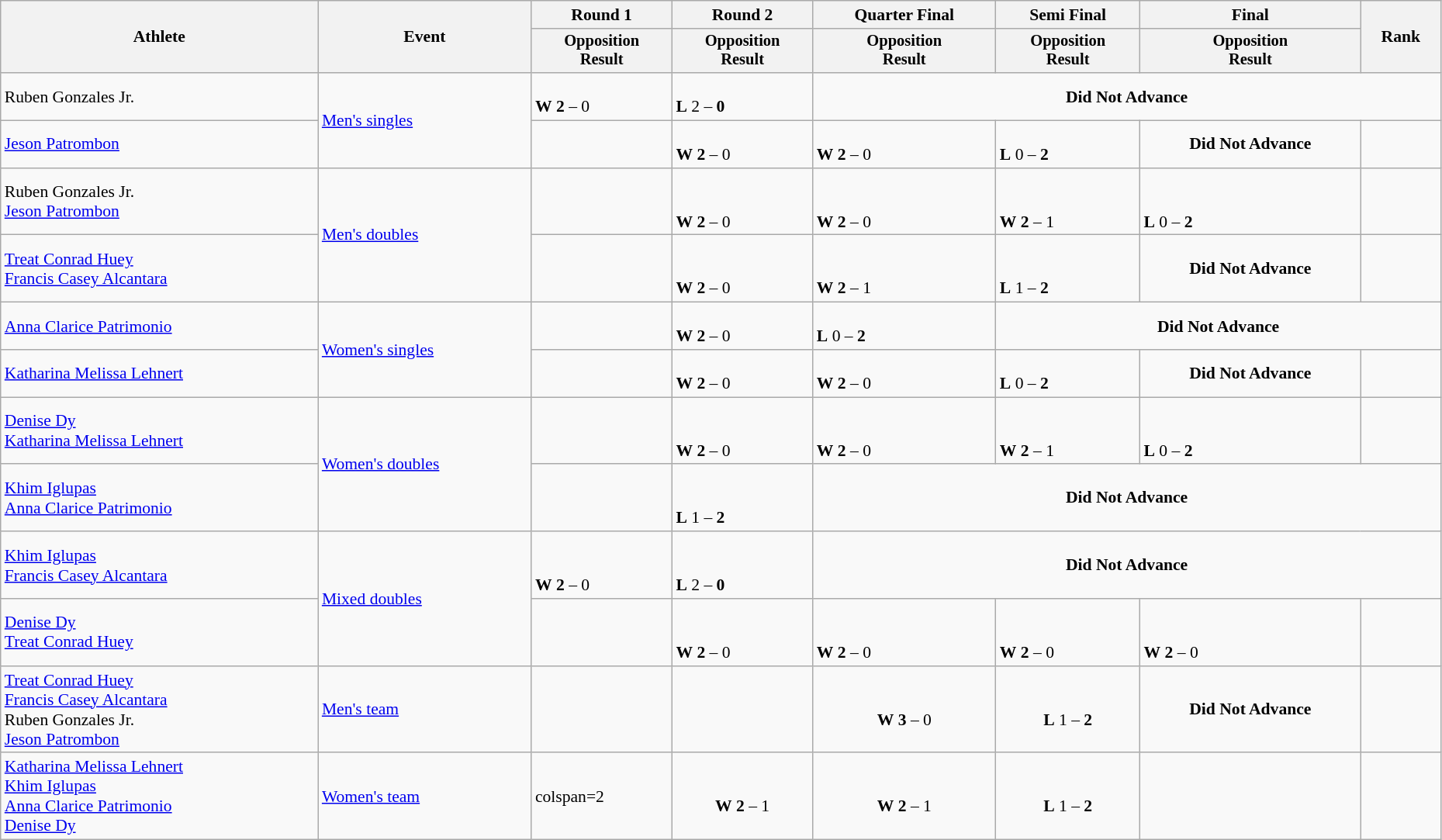<table class="wikitable" width="98%" style="text-align:left; font-size:90%">
<tr>
<th rowspan=2>Athlete</th>
<th rowspan=2>Event</th>
<th>Round 1</th>
<th>Round 2</th>
<th>Quarter Final</th>
<th>Semi Final</th>
<th>Final</th>
<th rowspan=2>Rank</th>
</tr>
<tr style="font-size:95%">
<th>Opposition<br>Result</th>
<th>Opposition<br>Result</th>
<th>Opposition<br>Result</th>
<th>Opposition<br>Result</th>
<th>Opposition<br>Result</th>
</tr>
<tr>
<td>Ruben Gonzales Jr.</td>
<td rowspan=2><a href='#'>Men's singles</a></td>
<td> <br> <strong>W</strong> <strong>2</strong> – 0</td>
<td> <br> <strong>L</strong> 2 – <strong>0</strong></td>
<td style="text-align:center;" colspan=4><strong>Did Not Advance</strong></td>
</tr>
<tr>
<td><a href='#'>Jeson Patrombon</a></td>
<td></td>
<td> <br> <strong>W</strong> <strong>2</strong> – 0</td>
<td> <br> <strong>W</strong> <strong>2</strong> – 0</td>
<td> <br> <strong>L</strong> 0 – <strong>2</strong></td>
<td style="text-align:center;" colspan=1><strong>Did Not Advance</strong></td>
<td style="text-align:center;"></td>
</tr>
<tr>
<td>Ruben Gonzales Jr.<br><a href='#'>Jeson Patrombon</a></td>
<td rowspan=2><a href='#'>Men's doubles</a></td>
<td></td>
<td> <br>  <br> <strong>W</strong> <strong>2</strong> – 0</td>
<td> <br>  <br> <strong>W</strong> <strong>2</strong> – 0</td>
<td> <br>  <br> <strong>W</strong> <strong>2</strong> – 1</td>
<td> <br>  <br> <strong>L</strong> 0 – <strong>2</strong></td>
<td style="text-align:center;"></td>
</tr>
<tr>
<td><a href='#'>Treat Conrad Huey</a><br><a href='#'>Francis Casey Alcantara</a></td>
<td></td>
<td> <br>  <br> <strong>W</strong> <strong>2</strong> – 0</td>
<td> <br>  <br> <strong>W</strong> <strong>2</strong> – 1</td>
<td> <br>  <br> <strong>L</strong> 1 – <strong>2</strong></td>
<td style="text-align:center;" colspan=1><strong>Did Not Advance</strong></td>
<td style="text-align:center;"></td>
</tr>
<tr>
<td><a href='#'>Anna Clarice Patrimonio</a></td>
<td rowspan=2><a href='#'>Women's singles</a></td>
<td></td>
<td> <br> <strong>W</strong> <strong>2</strong> – 0</td>
<td> <br> <strong>L</strong> 0 – <strong>2</strong></td>
<td style="text-align:center;" colspan=4><strong>Did Not Advance</strong></td>
</tr>
<tr>
<td><a href='#'>Katharina Melissa Lehnert</a></td>
<td></td>
<td> <br> <strong>W</strong> <strong>2</strong> – 0</td>
<td> <br> <strong>W</strong> <strong>2</strong> – 0</td>
<td> <br> <strong>L</strong> 0 – <strong>2</strong></td>
<td style="text-align:center;" colspan=1><strong>Did Not Advance</strong></td>
<td style="text-align:center;"></td>
</tr>
<tr>
<td><a href='#'>Denise Dy</a><br><a href='#'>Katharina Melissa Lehnert</a></td>
<td rowspan=2><a href='#'>Women's doubles</a></td>
<td></td>
<td> <br>  <br> <strong>W</strong> <strong>2</strong> – 0</td>
<td> <br>  <br> <strong>W</strong> <strong>2</strong> – 0</td>
<td> <br>  <br> <strong>W</strong> <strong>2</strong> – 1</td>
<td> <br>  <br> <strong>L</strong> 0 – <strong>2</strong></td>
<td style="text-align:center;"></td>
</tr>
<tr>
<td><a href='#'>Khim Iglupas</a><br><a href='#'>Anna Clarice Patrimonio</a></td>
<td></td>
<td> <br>  <br> <strong>L</strong> 1 – <strong>2</strong></td>
<td style="text-align:center;" colspan=4><strong>Did Not Advance</strong></td>
</tr>
<tr>
<td><a href='#'>Khim Iglupas</a><br><a href='#'>Francis Casey Alcantara</a></td>
<td rowspan=2><a href='#'>Mixed doubles</a></td>
<td> <br>  <br> <strong>W</strong> <strong>2</strong> – 0</td>
<td> <br>  <br> <strong>L</strong> 2 – <strong>0</strong></td>
<td style="text-align:center;" colspan=4><strong>Did Not Advance</strong></td>
</tr>
<tr>
<td><a href='#'>Denise Dy</a><br><a href='#'>Treat Conrad Huey</a></td>
<td></td>
<td> <br>  <br> <strong>W</strong> <strong>2</strong> – 0</td>
<td> <br>  <br> <strong>W</strong> <strong>2</strong> – 0</td>
<td> <br>  <br> <strong>W</strong> <strong>2</strong> – 0</td>
<td> <br>  <br> <strong>W</strong> <strong>2</strong> – 0</td>
<td style="text-align:center;"></td>
</tr>
<tr>
<td><a href='#'>Treat Conrad Huey</a><br><a href='#'>Francis Casey Alcantara</a><br>Ruben Gonzales Jr.<br><a href='#'>Jeson Patrombon</a></td>
<td><a href='#'>Men's team</a></td>
<td></td>
<td></td>
<td style="text-align:center;"> <br> <strong>W</strong> <strong>3</strong> – 0</td>
<td style="text-align:center;"> <br> <strong>L</strong> 1 – <strong>2</strong></td>
<td style="text-align:center;"><strong>Did Not Advance</strong></td>
<td style="text-align:center;"></td>
</tr>
<tr>
<td><a href='#'>Katharina Melissa Lehnert</a><br><a href='#'>Khim Iglupas</a><br><a href='#'>Anna Clarice Patrimonio</a><br><a href='#'>Denise Dy</a></td>
<td><a href='#'>Women's team</a></td>
<td>colspan=2 </td>
<td style="text-align:center;"> <br> <strong>W</strong> <strong>2</strong> – 1</td>
<td style="text-align:center;"> <br> <strong>W</strong> <strong>2</strong> – 1</td>
<td style="text-align:center;"> <br> <strong>L</strong> 1 – <strong>2</strong></td>
<td style="text-align:center;"></td>
</tr>
</table>
